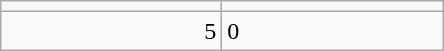<table class="wikitable">
<tr>
<td align="center" width="140"></td>
<td align="center" width="140"></td>
</tr>
<tr>
<td align="right">5</td>
<td>0</td>
</tr>
</table>
